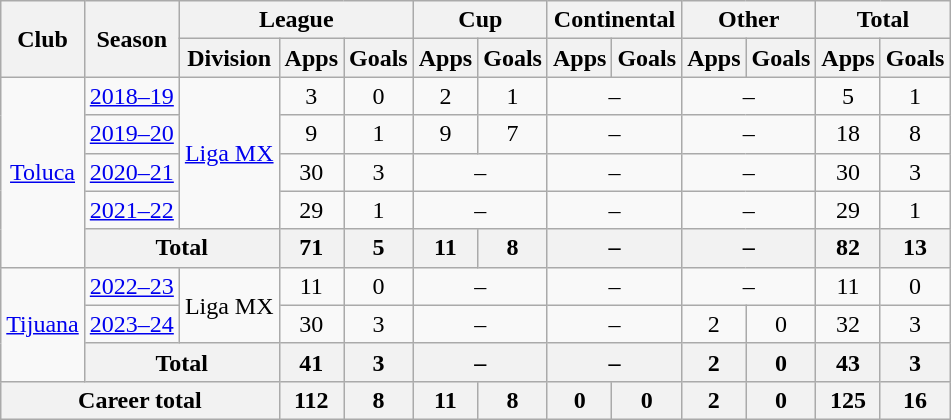<table class="wikitable" style="text-align: center">
<tr>
<th rowspan="2">Club</th>
<th rowspan="2">Season</th>
<th colspan="3">League</th>
<th colspan="2">Cup</th>
<th colspan="2">Continental</th>
<th colspan="2">Other</th>
<th colspan="2">Total</th>
</tr>
<tr>
<th>Division</th>
<th>Apps</th>
<th>Goals</th>
<th>Apps</th>
<th>Goals</th>
<th>Apps</th>
<th>Goals</th>
<th>Apps</th>
<th>Goals</th>
<th>Apps</th>
<th>Goals</th>
</tr>
<tr>
<td rowspan="5"><a href='#'>Toluca</a></td>
<td><a href='#'>2018–19</a></td>
<td rowspan="4"><a href='#'>Liga MX</a></td>
<td>3</td>
<td>0</td>
<td>2</td>
<td>1</td>
<td colspan="2">–</td>
<td colspan=2>–</td>
<td>5</td>
<td>1</td>
</tr>
<tr>
<td><a href='#'>2019–20</a></td>
<td>9</td>
<td>1</td>
<td>9</td>
<td>7</td>
<td colspan=2>–</td>
<td colspan=2>–</td>
<td>18</td>
<td>8</td>
</tr>
<tr>
<td><a href='#'>2020–21</a></td>
<td>30</td>
<td>3</td>
<td colspan=2>–</td>
<td colspan=2>–</td>
<td colspan=2>–</td>
<td>30</td>
<td>3</td>
</tr>
<tr>
<td><a href='#'>2021–22</a></td>
<td>29</td>
<td>1</td>
<td colspan=2>–</td>
<td colspan=2>–</td>
<td colspan=2>–</td>
<td>29</td>
<td>1</td>
</tr>
<tr>
<th colspan="2">Total</th>
<th>71</th>
<th>5</th>
<th>11</th>
<th>8</th>
<th colspan=2>–</th>
<th colspan=2>–</th>
<th>82</th>
<th>13</th>
</tr>
<tr>
<td rowspan="3"><a href='#'>Tijuana</a></td>
<td><a href='#'>2022–23</a></td>
<td rowspan="2">Liga MX</td>
<td>11</td>
<td>0</td>
<td colspan="2">–</td>
<td colspan="2">–</td>
<td colspan=2>–</td>
<td>11</td>
<td>0</td>
</tr>
<tr>
<td><a href='#'>2023–24</a></td>
<td>30</td>
<td>3</td>
<td colspan=2>–</td>
<td colspan=2>–</td>
<td>2</td>
<td>0</td>
<td>32</td>
<td>3</td>
</tr>
<tr>
<th colspan="2">Total</th>
<th>41</th>
<th>3</th>
<th colspan=2>–</th>
<th colspan=2>–</th>
<th>2</th>
<th>0</th>
<th>43</th>
<th>3</th>
</tr>
<tr>
<th colspan="3"><strong>Career total</strong></th>
<th>112</th>
<th>8</th>
<th>11</th>
<th>8</th>
<th>0</th>
<th>0</th>
<th>2</th>
<th>0</th>
<th>125</th>
<th>16</th>
</tr>
</table>
